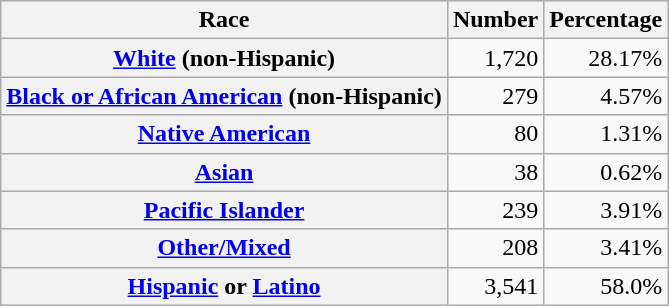<table class="wikitable" style="text-align:right">
<tr>
<th scope="col">Race</th>
<th scope="col">Number</th>
<th scope="col">Percentage</th>
</tr>
<tr>
<th scope="row"><a href='#'>White</a> (non-Hispanic)</th>
<td>1,720</td>
<td>28.17%</td>
</tr>
<tr>
<th scope="row"><a href='#'>Black or African American</a> (non-Hispanic)</th>
<td>279</td>
<td>4.57%</td>
</tr>
<tr>
<th scope="row"><a href='#'>Native American</a></th>
<td>80</td>
<td>1.31%</td>
</tr>
<tr>
<th scope="row"><a href='#'>Asian</a></th>
<td>38</td>
<td>0.62%</td>
</tr>
<tr>
<th scope="row"><a href='#'>Pacific Islander</a></th>
<td>239</td>
<td>3.91%</td>
</tr>
<tr>
<th scope="row"><a href='#'>Other/Mixed</a></th>
<td>208</td>
<td>3.41%</td>
</tr>
<tr>
<th scope="row"><a href='#'>Hispanic</a> or <a href='#'>Latino</a></th>
<td>3,541</td>
<td>58.0%</td>
</tr>
</table>
